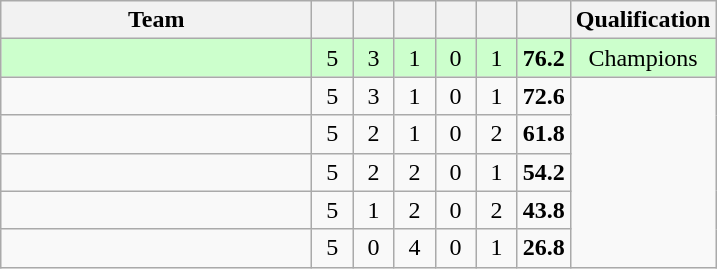<table class="wikitable" style="text-align:center">
<tr>
<th style="width:200px">Team</th>
<th width="20"></th>
<th width="20"></th>
<th width="20"></th>
<th width="20"></th>
<th width="20"></th>
<th width="20"></th>
<th>Qualification</th>
</tr>
<tr style="background:#cfc">
<td style="text-align:left;"></td>
<td>5</td>
<td>3</td>
<td>1</td>
<td>0</td>
<td>1</td>
<td><strong>76.2</strong></td>
<td>Champions</td>
</tr>
<tr>
<td style="text-align:left;"></td>
<td>5</td>
<td>3</td>
<td>1</td>
<td>0</td>
<td>1</td>
<td><strong>72.6</strong></td>
<td rowspan="5"></td>
</tr>
<tr>
<td style="text-align:left;"></td>
<td>5</td>
<td>2</td>
<td>1</td>
<td>0</td>
<td>2</td>
<td><strong>61.8</strong></td>
</tr>
<tr>
<td style="text-align:left;"></td>
<td>5</td>
<td>2</td>
<td>2</td>
<td>0</td>
<td>1</td>
<td><strong>54.2</strong></td>
</tr>
<tr>
<td style="text-align:left;"></td>
<td>5</td>
<td>1</td>
<td>2</td>
<td>0</td>
<td>2</td>
<td><strong>43.8</strong></td>
</tr>
<tr>
<td style="text-align:left;"></td>
<td>5</td>
<td>0</td>
<td>4</td>
<td>0</td>
<td>1</td>
<td><strong>26.8</strong></td>
</tr>
</table>
